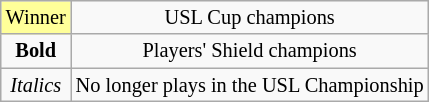<table class="wikitable" style="text-align:center;font-size:85%;">
<tr>
<td bgcolor=#FFFF99>Winner</td>
<td>USL Cup champions</td>
</tr>
<tr>
<td><strong>Bold</strong></td>
<td>Players' Shield champions</td>
</tr>
<tr>
<td><em>Italics</em></td>
<td>No longer plays in the USL Championship</td>
</tr>
</table>
